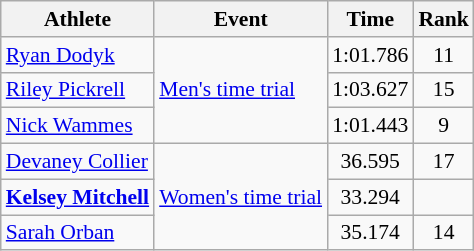<table class="wikitable" style="font-size:90%;">
<tr>
<th>Athlete</th>
<th>Event</th>
<th>Time</th>
<th>Rank</th>
</tr>
<tr align=center>
<td align=left><a href='#'>Ryan Dodyk</a></td>
<td align=left rowspan=3><a href='#'>Men's time trial</a></td>
<td>1:01.786</td>
<td>11</td>
</tr>
<tr align=center>
<td align=left><a href='#'>Riley Pickrell</a></td>
<td>1:03.627</td>
<td>15</td>
</tr>
<tr align=center>
<td align=left><a href='#'>Nick Wammes</a></td>
<td>1:01.443</td>
<td>9</td>
</tr>
<tr align=center>
<td align=left><a href='#'>Devaney Collier</a></td>
<td align=left rowspan=3><a href='#'>Women's time trial</a></td>
<td>36.595</td>
<td>17</td>
</tr>
<tr align=center>
<td align=left><strong><a href='#'>Kelsey Mitchell</a></strong></td>
<td>33.294</td>
<td></td>
</tr>
<tr align=center>
<td align=left><a href='#'>Sarah Orban</a></td>
<td>35.174</td>
<td>14</td>
</tr>
</table>
